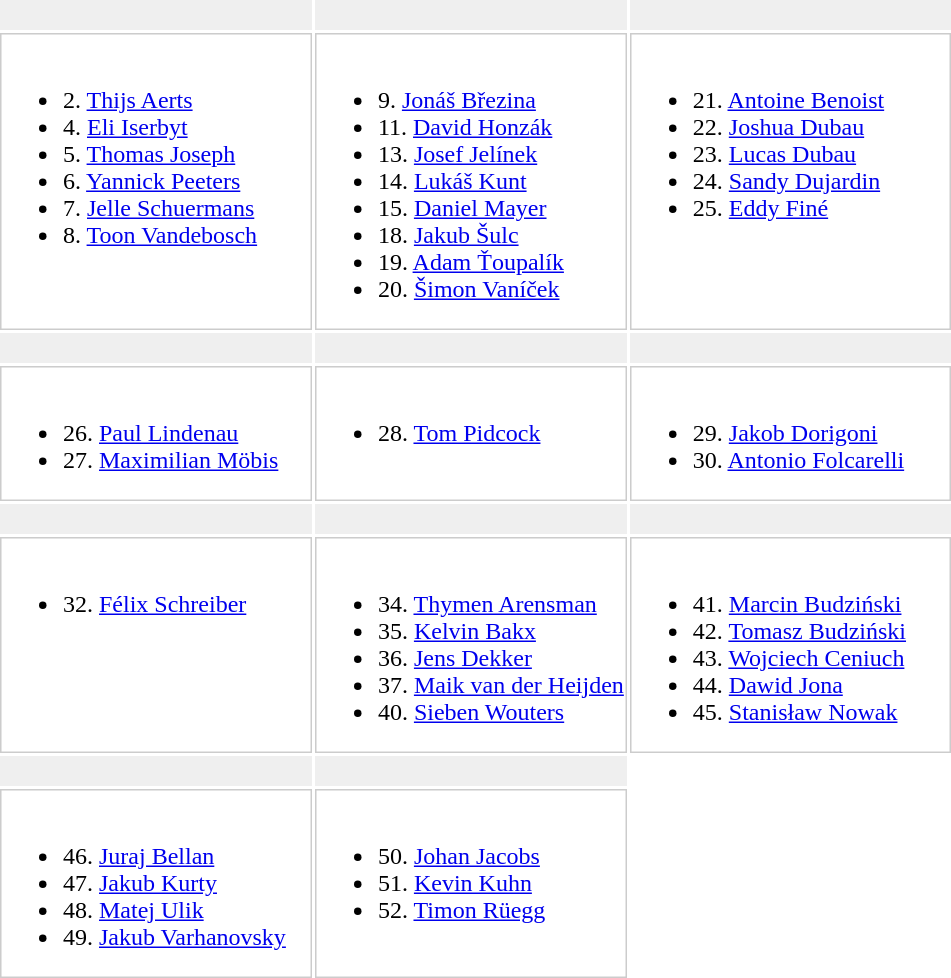<table>
<tr align=center bgcolor="#EFEFEF">
<td width="33%"><br></td>
<td width="33%"><br></td>
<td width="34%"><br></td>
</tr>
<tr valign="top">
<td style="border:solid; border-width:1px; border-color:#CCCCCC;"><br><ul><li>2. <a href='#'>Thijs Aerts</a></li><li>4. <a href='#'>Eli Iserbyt</a></li><li>5. <a href='#'>Thomas Joseph</a></li><li>6. <a href='#'>Yannick Peeters</a></li><li>7. <a href='#'>Jelle Schuermans</a></li><li>8. <a href='#'>Toon Vandebosch</a></li></ul></td>
<td style="border:solid; border-width:1px; border-color:#CCCCCC;"><br><ul><li>9. <a href='#'>Jonáš Březina</a></li><li>11. <a href='#'>David Honzák</a></li><li>13. <a href='#'>Josef Jelínek</a></li><li>14. <a href='#'>Lukáš Kunt</a></li><li>15. <a href='#'>Daniel Mayer</a></li><li>18. <a href='#'>Jakub Šulc</a></li><li>19. <a href='#'>Adam Ťoupalík</a></li><li>20. <a href='#'>Šimon Vaníček</a></li></ul></td>
<td style="border:solid; border-width:1px; border-color:#CCCCCC;"><br><ul><li>21. <a href='#'>Antoine Benoist</a></li><li>22. <a href='#'>Joshua Dubau</a></li><li>23. <a href='#'>Lucas Dubau</a></li><li>24. <a href='#'>Sandy Dujardin</a></li><li>25. <a href='#'>Eddy Finé</a></li></ul></td>
</tr>
<tr align=center bgcolor="#EFEFEF">
<td><br></td>
<td width="33%"><br></td>
<td width="34%"><br></td>
</tr>
<tr valign="top">
<td style="border:solid; border-width:1px; border-color:#CCCCCC;"><br><ul><li>26. <a href='#'>Paul Lindenau</a></li><li>27. <a href='#'>Maximilian Möbis</a></li></ul></td>
<td style="border:solid; border-width:1px; border-color:#CCCCCC;"><br><ul><li>28. <a href='#'>Tom Pidcock</a></li></ul></td>
<td style="border:solid; border-width:1px; border-color:#CCCCCC;"><br><ul><li>29. <a href='#'>Jakob Dorigoni</a></li><li>30. <a href='#'>Antonio Folcarelli</a></li></ul></td>
</tr>
<tr align=center bgcolor="#EFEFEF">
<td><br></td>
<td width="33%"><br></td>
<td width="34%"><br></td>
</tr>
<tr valign="top">
<td style="border:solid; border-width:1px; border-color:#CCCCCC;"><br><ul><li>32. <a href='#'>Félix Schreiber</a></li></ul></td>
<td style="border:solid; border-width:1px; border-color:#CCCCCC;"><br><ul><li>34. <a href='#'>Thymen Arensman</a></li><li>35. <a href='#'>Kelvin Bakx</a></li><li>36. <a href='#'>Jens Dekker</a></li><li>37. <a href='#'>Maik van der Heijden</a></li><li>40. <a href='#'>Sieben Wouters</a></li></ul></td>
<td style="border:solid; border-width:1px; border-color:#CCCCCC;"><br><ul><li>41. <a href='#'>Marcin Budziński</a></li><li>42. <a href='#'>Tomasz Budziński</a></li><li>43. <a href='#'>Wojciech Ceniuch</a></li><li>44. <a href='#'>Dawid Jona</a></li><li>45. <a href='#'>Stanisław Nowak</a></li></ul></td>
</tr>
<tr align=center bgcolor="#EFEFEF">
<td><br></td>
<td width="33%"><br></td>
</tr>
<tr valign="top">
<td style="border:solid; border-width:1px; border-color:#CCCCCC;"><br><ul><li>46. <a href='#'>Juraj Bellan</a></li><li>47. <a href='#'>Jakub Kurty</a></li><li>48. <a href='#'>Matej Ulik</a></li><li>49. <a href='#'>Jakub Varhanovsky</a></li></ul></td>
<td style="border:solid; border-width:1px; border-color:#CCCCCC;"><br><ul><li>50. <a href='#'>Johan Jacobs</a></li><li>51. <a href='#'>Kevin Kuhn</a></li><li>52. <a href='#'>Timon Rüegg</a></li></ul></td>
</tr>
</table>
